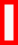<table class="wikitable" style="border: 3px solid red">
<tr>
<td><br></td>
</tr>
</table>
